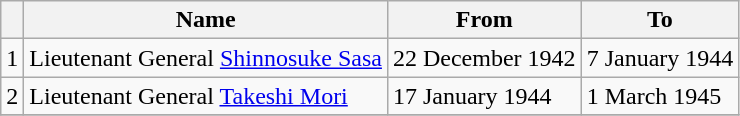<table class=wikitable>
<tr>
<th></th>
<th>Name</th>
<th>From</th>
<th>To</th>
</tr>
<tr>
<td>1</td>
<td>Lieutenant General <a href='#'>Shinnosuke Sasa</a></td>
<td>22 December 1942</td>
<td>7 January 1944</td>
</tr>
<tr>
<td>2</td>
<td>Lieutenant General <a href='#'>Takeshi Mori</a></td>
<td>17 January 1944</td>
<td>1 March 1945</td>
</tr>
<tr>
</tr>
</table>
